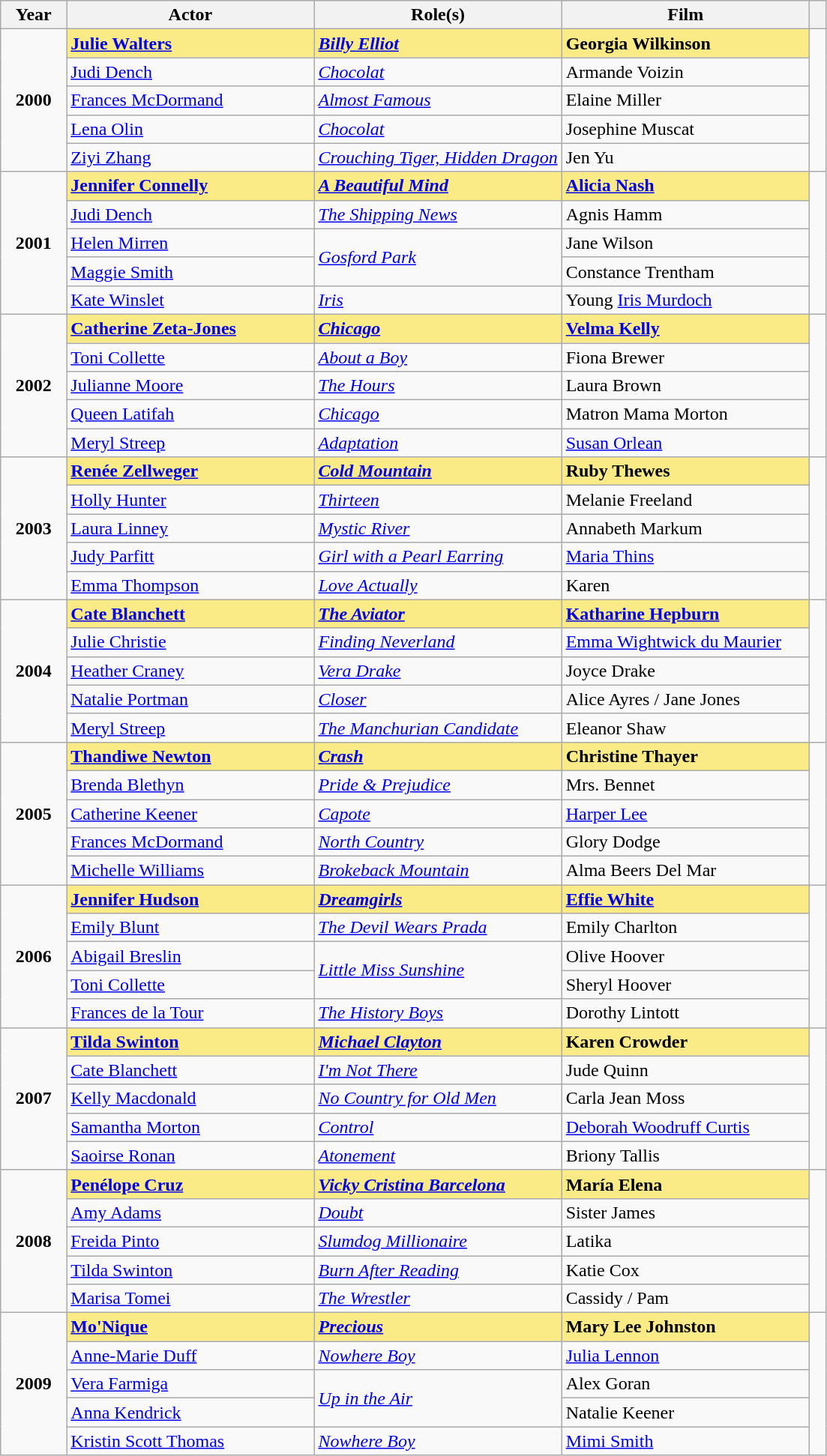<table class="wikitable sortable">
<tr>
<th scope="col" style="width:8%;">Year</th>
<th scope="col" style="width:30%;">Actor</th>
<th scope="col" style="width:30%;">Role(s)</th>
<th scope="col" style="width:30%;">Film</th>
<th scope="col" style="width:2%;" class="unsortable"></th>
</tr>
<tr>
<td rowspan="5", align=center><strong>2000</strong><br></td>
<td style="background:#FAEB86"><strong><a href='#'>Julie Walters</a></strong></td>
<td style="background:#FAEB86"><strong><em><a href='#'>Billy Elliot</a></em></strong></td>
<td style="background:#FAEB86"><strong>Georgia Wilkinson</strong></td>
<td rowspan=5></td>
</tr>
<tr>
<td><a href='#'>Judi Dench</a></td>
<td><em><a href='#'>Chocolat</a></em></td>
<td>Armande Voizin</td>
</tr>
<tr>
<td><a href='#'>Frances McDormand</a></td>
<td><em><a href='#'>Almost Famous</a></em></td>
<td>Elaine Miller</td>
</tr>
<tr>
<td><a href='#'>Lena Olin</a></td>
<td><em><a href='#'>Chocolat</a></em></td>
<td>Josephine Muscat</td>
</tr>
<tr>
<td><a href='#'>Ziyi Zhang</a></td>
<td><em><a href='#'>Crouching Tiger, Hidden Dragon</a></em></td>
<td>Jen Yu</td>
</tr>
<tr>
<td rowspan="5", align=center><strong>2001</strong><br></td>
<td style="background:#FAEB86"><strong><a href='#'>Jennifer Connelly</a></strong></td>
<td style="background:#FAEB86"><strong><em><a href='#'>A Beautiful Mind</a></em></strong></td>
<td style="background:#FAEB86"><strong><a href='#'>Alicia Nash</a></strong></td>
<td rowspan=5></td>
</tr>
<tr>
<td><a href='#'>Judi Dench</a></td>
<td><em><a href='#'>The Shipping News</a></em></td>
<td>Agnis Hamm</td>
</tr>
<tr>
<td><a href='#'>Helen Mirren</a></td>
<td rowspan="2"><em><a href='#'>Gosford Park</a></em></td>
<td>Jane Wilson</td>
</tr>
<tr>
<td><a href='#'>Maggie Smith</a></td>
<td>Constance Trentham</td>
</tr>
<tr>
<td><a href='#'>Kate Winslet</a></td>
<td><em><a href='#'>Iris</a></em></td>
<td>Young <a href='#'>Iris Murdoch</a></td>
</tr>
<tr>
<td rowspan="5", align=center><strong>2002</strong><br></td>
<td style="background:#FAEB86"><strong><a href='#'>Catherine Zeta-Jones</a></strong></td>
<td style="background:#FAEB86"><strong><em><a href='#'>Chicago</a></em></strong></td>
<td style="background:#FAEB86"><strong><a href='#'>Velma Kelly</a></strong></td>
<td align=center, rowspan=5></td>
</tr>
<tr>
<td><a href='#'>Toni Collette</a></td>
<td><em><a href='#'>About a Boy</a></em></td>
<td>Fiona Brewer</td>
</tr>
<tr>
<td><a href='#'>Julianne Moore</a></td>
<td><em><a href='#'>The Hours</a></em></td>
<td>Laura Brown</td>
</tr>
<tr>
<td><a href='#'>Queen Latifah</a></td>
<td><em><a href='#'>Chicago</a></em></td>
<td>Matron Mama Morton</td>
</tr>
<tr>
<td><a href='#'>Meryl Streep</a></td>
<td><em><a href='#'>Adaptation</a></em></td>
<td><a href='#'>Susan Orlean</a></td>
</tr>
<tr>
<td rowspan="5", align=center><strong>2003</strong><br></td>
<td style="background:#FAEB86"><strong><a href='#'>Renée Zellweger</a></strong></td>
<td style="background:#FAEB86"><strong><em><a href='#'>Cold Mountain</a></em></strong></td>
<td style="background:#FAEB86"><strong>Ruby Thewes</strong></td>
<td align=center, rowspan=5></td>
</tr>
<tr>
<td><a href='#'>Holly Hunter</a></td>
<td><em><a href='#'>Thirteen</a></em></td>
<td>Melanie Freeland</td>
</tr>
<tr>
<td><a href='#'>Laura Linney</a></td>
<td><em><a href='#'>Mystic River</a></em></td>
<td>Annabeth Markum</td>
</tr>
<tr>
<td><a href='#'>Judy Parfitt</a></td>
<td><em><a href='#'>Girl with a Pearl Earring</a></em></td>
<td><a href='#'>Maria Thins</a></td>
</tr>
<tr>
<td><a href='#'>Emma Thompson</a></td>
<td><em><a href='#'>Love Actually</a></em></td>
<td>Karen</td>
</tr>
<tr>
<td rowspan="5", align=center><strong>2004</strong><br></td>
<td style="background:#FAEB86"><strong><a href='#'>Cate Blanchett</a></strong></td>
<td style="background:#FAEB86"><strong><em><a href='#'>The Aviator</a></em></strong></td>
<td style="background:#FAEB86"><strong><a href='#'>Katharine Hepburn</a></strong></td>
<td align=center, rowspan=5></td>
</tr>
<tr>
<td><a href='#'>Julie Christie</a></td>
<td><em><a href='#'>Finding Neverland</a></em></td>
<td><a href='#'>Emma Wightwick du Maurier</a></td>
</tr>
<tr>
<td><a href='#'>Heather Craney</a></td>
<td><em><a href='#'>Vera Drake</a></em></td>
<td>Joyce Drake</td>
</tr>
<tr>
<td><a href='#'>Natalie Portman</a></td>
<td><em><a href='#'>Closer</a></em></td>
<td>Alice Ayres / Jane Jones</td>
</tr>
<tr>
<td><a href='#'>Meryl Streep</a></td>
<td><em><a href='#'>The Manchurian Candidate</a></em></td>
<td>Eleanor Shaw</td>
</tr>
<tr>
<td rowspan="5", align=center><strong>2005</strong><br></td>
<td style="background:#FAEB86"><strong><a href='#'>Thandiwe Newton</a></strong></td>
<td style="background:#FAEB86"><strong><em><a href='#'>Crash</a></em></strong></td>
<td style="background:#FAEB86"><strong>Christine Thayer</strong></td>
<td align=center, rowspan=5></td>
</tr>
<tr>
<td><a href='#'>Brenda Blethyn</a></td>
<td><em><a href='#'>Pride & Prejudice</a></em></td>
<td>Mrs. Bennet</td>
</tr>
<tr>
<td><a href='#'>Catherine Keener</a></td>
<td><em><a href='#'>Capote</a></em></td>
<td><a href='#'>Harper Lee</a></td>
</tr>
<tr>
<td><a href='#'>Frances McDormand</a></td>
<td><em><a href='#'>North Country</a></em></td>
<td>Glory Dodge</td>
</tr>
<tr>
<td><a href='#'>Michelle Williams</a></td>
<td><em><a href='#'>Brokeback Mountain</a></em></td>
<td>Alma Beers Del Mar</td>
</tr>
<tr>
<td rowspan="5", align=center><strong>2006</strong><br></td>
<td style="background:#FAEB86"><strong><a href='#'>Jennifer Hudson</a></strong></td>
<td style="background:#FAEB86"><strong><em><a href='#'>Dreamgirls</a></em></strong></td>
<td style="background:#FAEB86"><strong><a href='#'>Effie White</a></strong></td>
<td align=center, rowspan=5></td>
</tr>
<tr>
<td><a href='#'>Emily Blunt</a></td>
<td><em><a href='#'>The Devil Wears Prada</a></em></td>
<td>Emily Charlton</td>
</tr>
<tr>
<td><a href='#'>Abigail Breslin</a></td>
<td rowspan="2"><em><a href='#'>Little Miss Sunshine</a></em></td>
<td>Olive Hoover</td>
</tr>
<tr>
<td><a href='#'>Toni Collette</a></td>
<td>Sheryl Hoover</td>
</tr>
<tr>
<td><a href='#'>Frances de la Tour</a></td>
<td><em><a href='#'>The History Boys</a></em></td>
<td>Dorothy Lintott</td>
</tr>
<tr>
<td rowspan="5", align=center><strong>2007</strong><br></td>
<td style="background:#FAEB86"><strong><a href='#'>Tilda Swinton</a></strong></td>
<td style="background:#FAEB86"><strong><em><a href='#'>Michael Clayton</a></em></strong></td>
<td style="background:#FAEB86"><strong>Karen Crowder</strong></td>
<td align=center, rowspan=5></td>
</tr>
<tr>
<td><a href='#'>Cate Blanchett</a></td>
<td><em><a href='#'>I'm Not There</a></em></td>
<td>Jude Quinn</td>
</tr>
<tr>
<td><a href='#'>Kelly Macdonald</a></td>
<td><em><a href='#'>No Country for Old Men</a></em></td>
<td>Carla Jean Moss</td>
</tr>
<tr>
<td><a href='#'>Samantha Morton</a></td>
<td><em><a href='#'>Control</a></em></td>
<td><a href='#'>Deborah Woodruff Curtis</a></td>
</tr>
<tr>
<td><a href='#'>Saoirse Ronan</a></td>
<td><em><a href='#'>Atonement</a></em></td>
<td>Briony Tallis</td>
</tr>
<tr>
<td rowspan="5", align=center><strong>2008</strong><br></td>
<td style="background:#FAEB86"><strong><a href='#'>Penélope Cruz</a></strong></td>
<td style="background:#FAEB86"><strong><em><a href='#'>Vicky Cristina Barcelona</a></em></strong></td>
<td style="background:#FAEB86"><strong>María Elena</strong></td>
<td align=center, rowspan=5></td>
</tr>
<tr>
<td><a href='#'>Amy Adams</a></td>
<td><em><a href='#'>Doubt</a></em></td>
<td>Sister James</td>
</tr>
<tr>
<td><a href='#'>Freida Pinto</a></td>
<td><em><a href='#'>Slumdog Millionaire</a></em></td>
<td>Latika</td>
</tr>
<tr>
<td><a href='#'>Tilda Swinton</a></td>
<td><em><a href='#'>Burn After Reading</a></em></td>
<td>Katie Cox</td>
</tr>
<tr>
<td><a href='#'>Marisa Tomei</a></td>
<td><em><a href='#'>The Wrestler</a></em></td>
<td>Cassidy / Pam</td>
</tr>
<tr>
<td rowspan="5", align=center><strong>2009</strong><br></td>
<td style="background:#FAEB86"><strong><a href='#'>Mo'Nique</a></strong></td>
<td style="background:#FAEB86"><strong><em><a href='#'>Precious</a></em></strong></td>
<td style="background:#FAEB86"><strong>Mary Lee Johnston</strong></td>
<td align=center, rowspan=5></td>
</tr>
<tr>
<td><a href='#'>Anne-Marie Duff</a></td>
<td><em><a href='#'>Nowhere Boy</a></em></td>
<td><a href='#'>Julia Lennon</a></td>
</tr>
<tr>
<td><a href='#'>Vera Farmiga</a></td>
<td rowspan="2"><em><a href='#'>Up in the Air</a></em></td>
<td>Alex Goran</td>
</tr>
<tr>
<td><a href='#'>Anna Kendrick</a></td>
<td>Natalie Keener</td>
</tr>
<tr>
<td><a href='#'>Kristin Scott Thomas</a></td>
<td><em><a href='#'>Nowhere Boy</a></em></td>
<td><a href='#'>Mimi Smith</a></td>
</tr>
</table>
